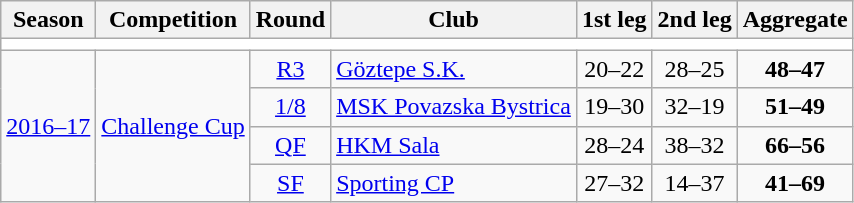<table class="wikitable">
<tr>
<th>Season</th>
<th>Competition</th>
<th>Round</th>
<th>Club</th>
<th>1st leg</th>
<th>2nd leg</th>
<th>Aggregate</th>
</tr>
<tr>
<td colspan="7" bgcolor=white></td>
</tr>
<tr>
<td rowspan="4"><a href='#'>2016–17</a></td>
<td rowspan="4"><a href='#'>Challenge Cup</a></td>
<td style="text-align:center;"><a href='#'>R3</a></td>
<td> <a href='#'>Göztepe S.K.</a></td>
<td style="text-align:center;">20–22</td>
<td style="text-align:center;">28–25</td>
<td style="text-align:center;"><strong>48–47</strong></td>
</tr>
<tr>
<td style="text-align:center;"><a href='#'>1/8</a></td>
<td> <a href='#'>MSK Povazska Bystrica</a></td>
<td style="text-align:center;">19–30</td>
<td style="text-align:center;">32–19</td>
<td style="text-align:center;"><strong>51–49</strong></td>
</tr>
<tr>
<td style="text-align:center;"><a href='#'>QF</a></td>
<td> <a href='#'>HKM Sala</a></td>
<td style="text-align:center;">28–24</td>
<td style="text-align:center;">38–32</td>
<td style="text-align:center;"><strong>66–56</strong></td>
</tr>
<tr>
<td style="text-align:center;"><a href='#'>SF</a></td>
<td> <a href='#'>Sporting CP</a></td>
<td style="text-align:center;">27–32</td>
<td style="text-align:center;">14–37</td>
<td style="text-align:center;"><strong>41–69</strong></td>
</tr>
</table>
